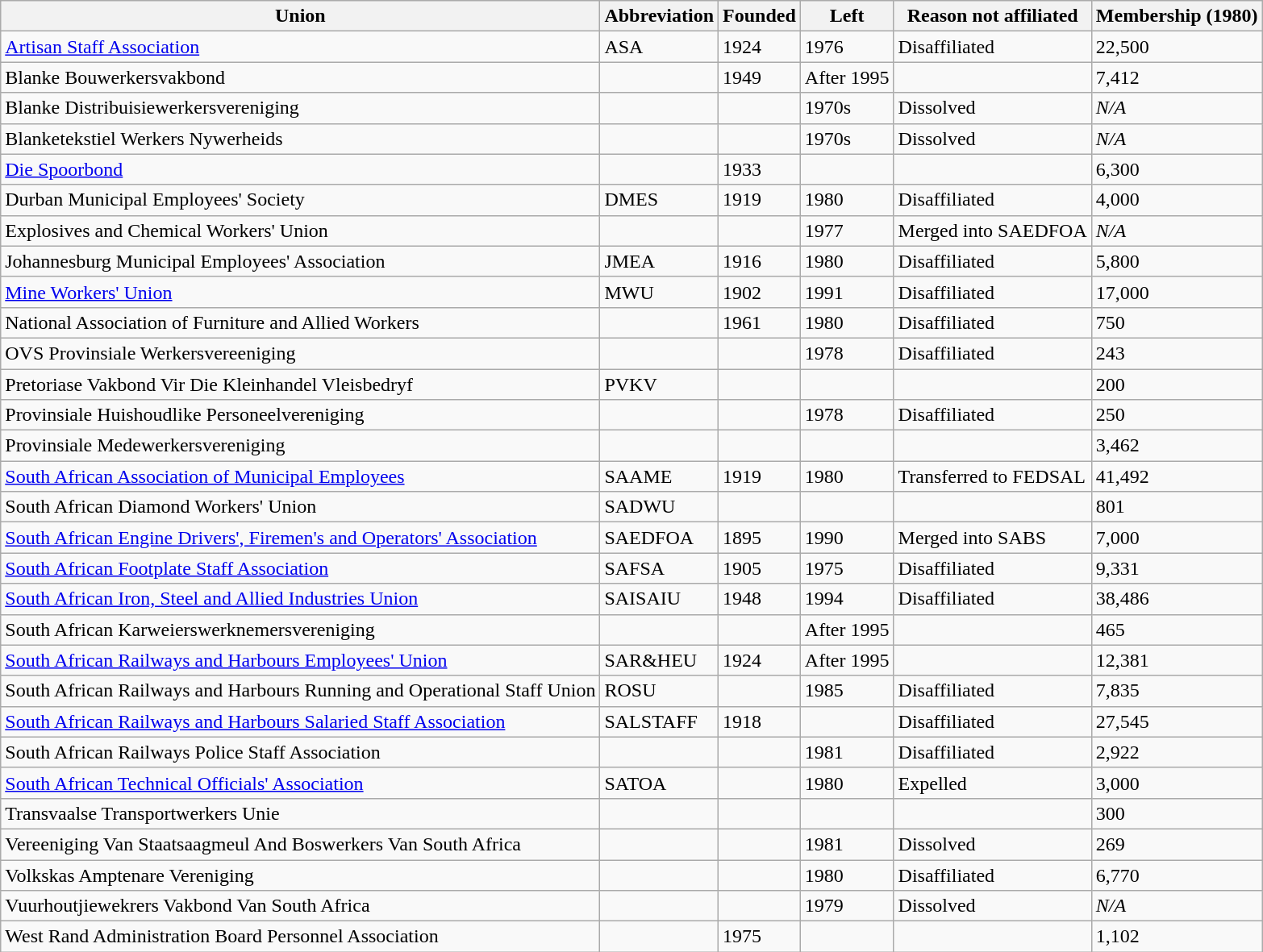<table class="wikitable sortable">
<tr>
<th>Union</th>
<th>Abbreviation</th>
<th>Founded</th>
<th>Left</th>
<th>Reason not affiliated</th>
<th>Membership (1980)</th>
</tr>
<tr>
<td><a href='#'>Artisan Staff Association</a></td>
<td>ASA</td>
<td>1924</td>
<td>1976</td>
<td>Disaffiliated</td>
<td>22,500</td>
</tr>
<tr>
<td>Blanke Bouwerkersvakbond</td>
<td></td>
<td>1949</td>
<td>After 1995</td>
<td></td>
<td>7,412</td>
</tr>
<tr>
<td>Blanke Distribuisiewerkersvereniging</td>
<td></td>
<td></td>
<td>1970s</td>
<td>Dissolved</td>
<td><em>N/A</em></td>
</tr>
<tr>
<td>Blanketekstiel Werkers Nywerheids</td>
<td></td>
<td></td>
<td>1970s</td>
<td>Dissolved</td>
<td><em>N/A</em></td>
</tr>
<tr>
<td><a href='#'>Die Spoorbond</a></td>
<td></td>
<td>1933</td>
<td></td>
<td></td>
<td>6,300</td>
</tr>
<tr>
<td>Durban Municipal Employees' Society</td>
<td>DMES</td>
<td>1919</td>
<td>1980</td>
<td>Disaffiliated</td>
<td>4,000</td>
</tr>
<tr>
<td>Explosives and Chemical Workers' Union</td>
<td></td>
<td></td>
<td>1977</td>
<td>Merged into SAEDFOA</td>
<td><em>N/A</em></td>
</tr>
<tr>
<td>Johannesburg Municipal Employees' Association</td>
<td>JMEA</td>
<td>1916</td>
<td>1980</td>
<td>Disaffiliated</td>
<td>5,800</td>
</tr>
<tr>
<td><a href='#'>Mine Workers' Union</a></td>
<td>MWU</td>
<td>1902</td>
<td>1991</td>
<td>Disaffiliated</td>
<td>17,000</td>
</tr>
<tr>
<td>National Association of Furniture and Allied Workers</td>
<td></td>
<td>1961</td>
<td>1980</td>
<td>Disaffiliated</td>
<td>750</td>
</tr>
<tr>
<td>OVS Provinsiale Werkersvereeniging</td>
<td></td>
<td></td>
<td>1978</td>
<td>Disaffiliated</td>
<td>243</td>
</tr>
<tr>
<td>Pretoriase Vakbond Vir Die Kleinhandel Vleisbedryf</td>
<td>PVKV</td>
<td></td>
<td></td>
<td></td>
<td>200</td>
</tr>
<tr>
<td>Provinsiale Huishoudlike Personeelvereniging</td>
<td></td>
<td></td>
<td>1978</td>
<td>Disaffiliated</td>
<td>250</td>
</tr>
<tr>
<td>Provinsiale Medewerkersvereniging</td>
<td></td>
<td></td>
<td></td>
<td></td>
<td>3,462</td>
</tr>
<tr>
<td><a href='#'>South African Association of Municipal Employees</a></td>
<td>SAAME</td>
<td>1919</td>
<td>1980</td>
<td>Transferred to FEDSAL</td>
<td>41,492</td>
</tr>
<tr>
<td>South African Diamond Workers' Union</td>
<td>SADWU</td>
<td></td>
<td></td>
<td></td>
<td>801</td>
</tr>
<tr>
<td><a href='#'>South African Engine Drivers', Firemen's and Operators' Association</a></td>
<td>SAEDFOA</td>
<td>1895</td>
<td>1990</td>
<td>Merged into SABS</td>
<td>7,000</td>
</tr>
<tr>
<td><a href='#'>South African Footplate Staff Association</a></td>
<td>SAFSA</td>
<td>1905</td>
<td>1975</td>
<td>Disaffiliated</td>
<td>9,331</td>
</tr>
<tr>
<td><a href='#'>South African Iron, Steel and Allied Industries Union</a></td>
<td>SAISAIU</td>
<td>1948</td>
<td>1994</td>
<td>Disaffiliated</td>
<td>38,486</td>
</tr>
<tr>
<td>South African Karweierswerknemersvereniging</td>
<td></td>
<td></td>
<td>After 1995</td>
<td></td>
<td>465</td>
</tr>
<tr>
<td><a href='#'>South African Railways and Harbours Employees' Union</a></td>
<td>SAR&HEU</td>
<td>1924</td>
<td>After 1995</td>
<td></td>
<td>12,381</td>
</tr>
<tr>
<td>South African Railways and Harbours Running and Operational Staff Union</td>
<td>ROSU</td>
<td></td>
<td>1985</td>
<td>Disaffiliated</td>
<td>7,835</td>
</tr>
<tr>
<td><a href='#'>South African Railways and Harbours Salaried Staff Association</a></td>
<td>SALSTAFF</td>
<td>1918</td>
<td></td>
<td>Disaffiliated</td>
<td>27,545</td>
</tr>
<tr>
<td>South African Railways Police Staff Association</td>
<td></td>
<td></td>
<td>1981</td>
<td>Disaffiliated</td>
<td>2,922</td>
</tr>
<tr>
<td><a href='#'>South African Technical Officials' Association</a></td>
<td>SATOA</td>
<td></td>
<td>1980</td>
<td>Expelled</td>
<td>3,000</td>
</tr>
<tr>
<td>Transvaalse Transportwerkers Unie</td>
<td></td>
<td></td>
<td></td>
<td></td>
<td>300</td>
</tr>
<tr>
<td>Vereeniging Van Staatsaagmeul And Boswerkers Van South Africa</td>
<td></td>
<td></td>
<td>1981</td>
<td>Dissolved</td>
<td>269</td>
</tr>
<tr>
<td>Volkskas Amptenare Vereniging</td>
<td></td>
<td></td>
<td>1980</td>
<td>Disaffiliated</td>
<td>6,770</td>
</tr>
<tr>
<td>Vuurhoutjiewekrers Vakbond Van South Africa</td>
<td></td>
<td></td>
<td>1979</td>
<td>Dissolved</td>
<td><em>N/A</em></td>
</tr>
<tr>
<td>West Rand Administration Board Personnel Association</td>
<td></td>
<td>1975</td>
<td></td>
<td></td>
<td>1,102</td>
</tr>
</table>
